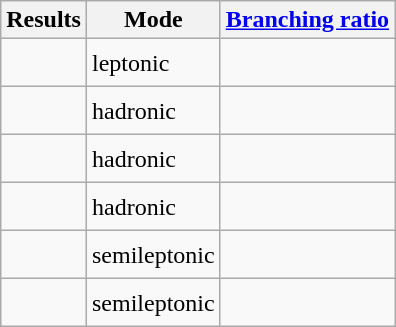<table class="wikitable sortable">
<tr>
<th>Results</th>
<th>Mode</th>
<th><a href='#'>Branching ratio</a></th>
</tr>
<tr style="height: 2em;">
<td></td>
<td>leptonic</td>
<td style="text-align:right;"></td>
</tr>
<tr style="height: 2em;">
<td></td>
<td>hadronic</td>
<td style="text-align:right;"></td>
</tr>
<tr style="height: 2em;">
<td></td>
<td>hadronic</td>
<td style="text-align:right;"></td>
</tr>
<tr style="height: 2em;">
<td></td>
<td>hadronic</td>
<td style="text-align:right;"></td>
</tr>
<tr style="height: 2em;">
<td></td>
<td>semileptonic</td>
<td style="text-align:right;"></td>
</tr>
<tr style="height: 2em;">
<td></td>
<td>semileptonic</td>
<td style="text-align:right;"></td>
</tr>
</table>
